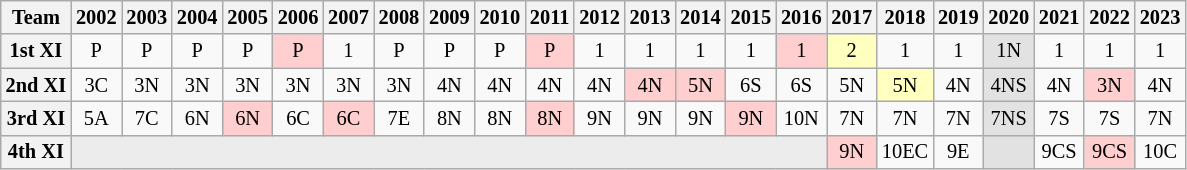<table class="wikitable" style="font-size:85%; text-align:center;">
<tr>
<th scope="col">Team</th>
<th scope="col">2002</th>
<th scope="col">2003</th>
<th scope="col">2004</th>
<th scope="col">2005</th>
<th scope="col">2006</th>
<th scope="col">2007</th>
<th scope="col">2008</th>
<th scope="col">2009</th>
<th scope="col">2010</th>
<th scope="col">2011</th>
<th scope="col">2012</th>
<th scope="col">2013</th>
<th scope="col">2014</th>
<th scope="col">2015</th>
<th scope="col">2016</th>
<th scope="col">2017</th>
<th scope="col">2018</th>
<th scope="col">2019</th>
<th scope="col">2020</th>
<th scope="col">2021</th>
<th scope="col">2022</th>
<th scope="col">2023</th>
</tr>
<tr>
<th scope="row">1st XI</th>
<td>P</td>
<td>P</td>
<td>P</td>
<td>P</td>
<td bgcolor="#ffcfcf">P</td>
<td>1</td>
<td>P</td>
<td>P</td>
<td>P</td>
<td bgcolor="#ffcfcf">P</td>
<td>1</td>
<td>1</td>
<td>1</td>
<td>1</td>
<td bgcolor="#ffcfcf">1</td>
<td bgcolor="#ffffbf">2</td>
<td>1</td>
<td>1</td>
<td bgcolor="#e2e2e2">1N</td>
<td>1</td>
<td>1</td>
<td>1</td>
</tr>
<tr>
<th scope="row">2nd XI</th>
<td>3C</td>
<td>3N</td>
<td>3N</td>
<td>3N</td>
<td>3N</td>
<td>3N</td>
<td>3N</td>
<td>4N</td>
<td>4N</td>
<td>4N</td>
<td>4N</td>
<td bgcolor="#ffcfcf">4N</td>
<td bgcolor="#ffcfcf">5N</td>
<td>6S</td>
<td>6S</td>
<td>5N</td>
<td bgcolor="#ffffbf">5N</td>
<td>4N</td>
<td bgcolor="#e2e2e2">4NS</td>
<td>4N</td>
<td bgcolor="#ffcfcf">3N</td>
<td>4N</td>
</tr>
<tr>
<th scope="row">3rd XI</th>
<td>5A</td>
<td>7C</td>
<td>6N</td>
<td bgcolor="#ffcfcf">6N</td>
<td>6C</td>
<td bgcolor="#ffcfcf">6C</td>
<td>7E</td>
<td>8N</td>
<td>8N</td>
<td bgcolor="#ffcfcf">8N</td>
<td>9N</td>
<td>9N</td>
<td>9N</td>
<td bgcolor="#ffcfcf">9N</td>
<td>10N</td>
<td>7N</td>
<td>7N</td>
<td>7N</td>
<td bgcolor="#e2e2e2">7NS</td>
<td>7S</td>
<td>7S</td>
<td>7N</td>
</tr>
<tr>
<th scope="row">4th XI</th>
<td bgcolor="#ececec" colspan="15"></td>
<td bgcolor="#ffcfcf">9N</td>
<td>10EC</td>
<td>9E</td>
<td bgcolor="#e2e2e2"></td>
<td>9CS</td>
<td bgcolor="#ffcfcf">9CS</td>
<td>10C</td>
</tr>
</table>
